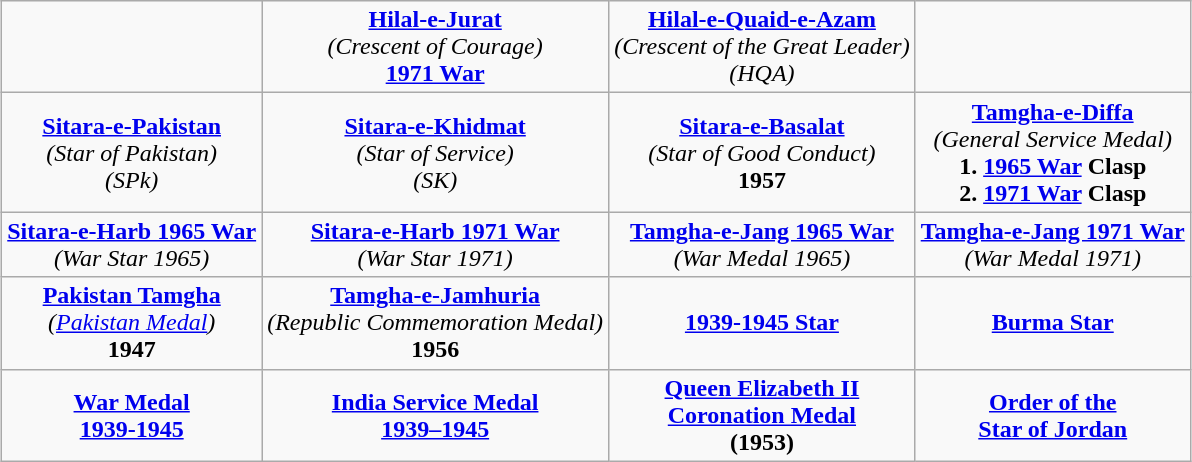<table class="wikitable" style="margin:1em auto; text-align:center;">
<tr>
<td></td>
<td><strong><a href='#'>Hilal-e-Jurat</a></strong><br><em>(Crescent of Courage)</em><br><strong><a href='#'>1971 War</a></strong></td>
<td><strong><a href='#'>Hilal-e-Quaid-e-Azam</a></strong><br><em>(Crescent of  the Great Leader)</em><br><em>(HQA)</em></td>
<td></td>
</tr>
<tr>
<td><strong><a href='#'>Sitara-e-Pakistan</a></strong><br><em>(Star of Pakistan)</em><br><em>(SPk)</em></td>
<td><strong><a href='#'>Sitara-e-Khidmat</a></strong><br><em>(Star of Service)</em><br><em>(SK)</em></td>
<td><strong><a href='#'>Sitara-e-Basalat</a></strong><br><em>(Star of Good Conduct)</em><br><strong>1957</strong></td>
<td><strong><a href='#'>Tamgha-e-Diffa</a></strong><br><em>(General Service Medal)</em><br><strong>1. <a href='#'>1965 War</a> Clasp</strong><br><strong>2. <a href='#'>1971 War</a> Clasp</strong></td>
</tr>
<tr>
<td><strong><a href='#'>Sitara-e-Harb 1965 War</a></strong><br><em>(War Star 1965)</em></td>
<td><strong><a href='#'>Sitara-e-Harb 1971 War</a></strong><br><em>(War Star 1971)</em></td>
<td><strong><a href='#'>Tamgha-e-Jang 1965 War</a></strong><br><em>(War Medal 1965)</em></td>
<td><strong><a href='#'>Tamgha-e-Jang 1971 War</a></strong><br><em>(War Medal 1971)</em></td>
</tr>
<tr>
<td><strong><a href='#'>Pakistan Tamgha</a></strong><br><em>(<a href='#'>Pakistan Medal</a>)</em><br><strong>1947</strong></td>
<td><strong><a href='#'>Tamgha-e-Jamhuria</a></strong><br><em>(Republic Commemoration Medal)</em><br><strong>1956</strong></td>
<td><strong><a href='#'>1939-1945 Star</a></strong></td>
<td><strong><a href='#'>Burma Star</a></strong></td>
</tr>
<tr>
<td><strong><a href='#'>War Medal</a></strong><br><strong><a href='#'>1939-1945</a></strong></td>
<td><strong><a href='#'>India Service Medal</a></strong><br><a href='#'><strong>1939–1945</strong></a></td>
<td><strong><a href='#'>Queen Elizabeth II</a></strong><br><strong><a href='#'>Coronation Medal</a></strong><br><strong>(1953)</strong></td>
<td><strong><a href='#'>Order of the</a></strong><br><strong><a href='#'>Star of Jordan</a></strong></td>
</tr>
</table>
